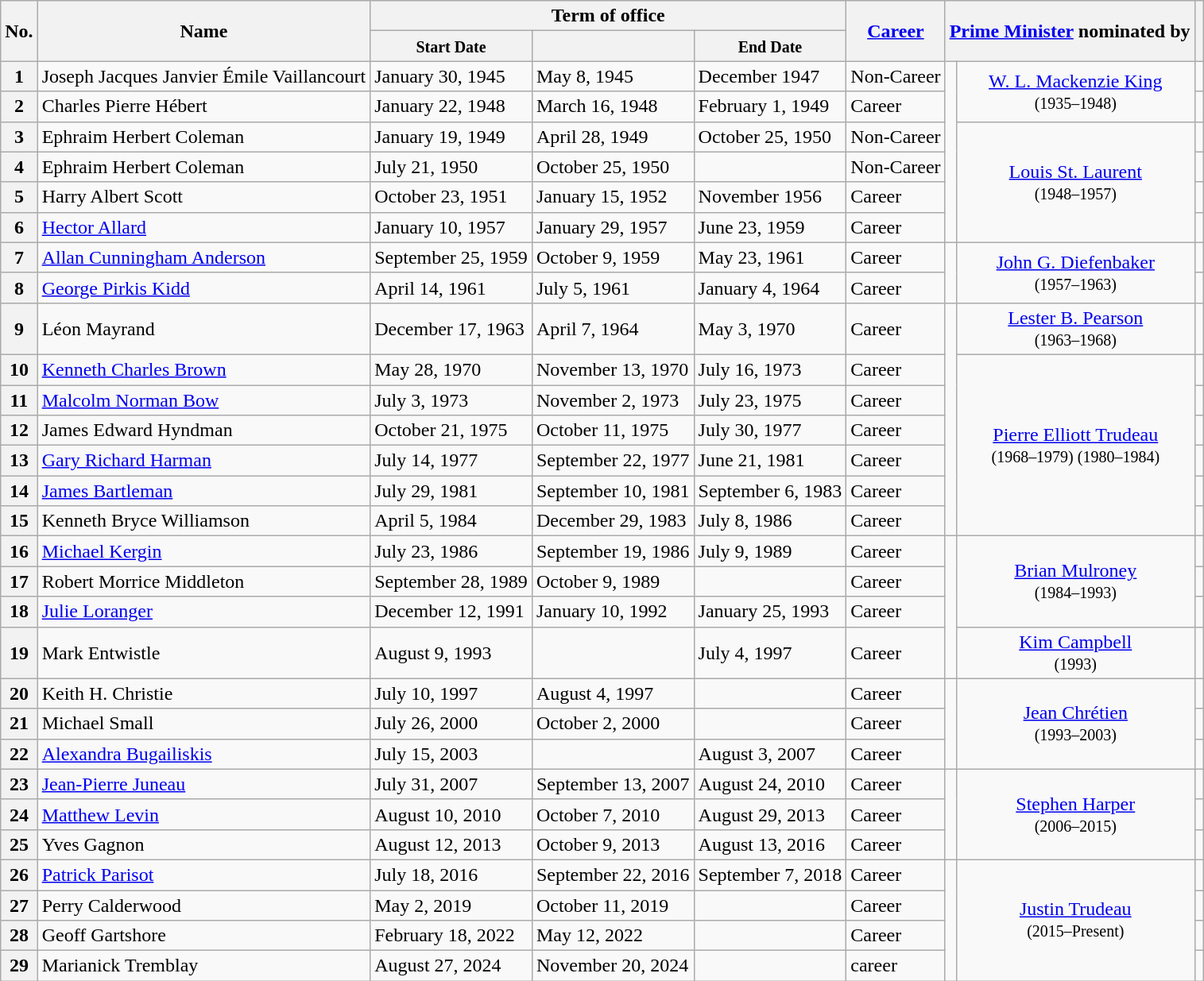<table class="wikitable">
<tr>
<th rowspan="2">No.</th>
<th rowspan="2">Name</th>
<th colspan="3">Term of office</th>
<th rowspan="2"><a href='#'>Career</a></th>
<th rowspan="2"; colspan="2"><a href='#'>Prime Minister</a> nominated by</th>
<th rowspan="2"></th>
</tr>
<tr>
<th><small>Start Date</small></th>
<th><small><a href='#'></a></small></th>
<th><small>End Date</small></th>
</tr>
<tr>
<th>1</th>
<td>Joseph Jacques Janvier Émile Vaillancourt</td>
<td>January 30, 1945</td>
<td>May 8, 1945</td>
<td>December 1947</td>
<td>Non-Career</td>
<td rowspan="6"></td>
<td rowspan="2"style=text-align:center><a href='#'>W. L. Mackenzie King</a><br><small>(1935–1948)</small></td>
<td></td>
</tr>
<tr>
<th>2</th>
<td>Charles Pierre Hébert</td>
<td>January 22, 1948</td>
<td>March 16, 1948</td>
<td>February 1, 1949</td>
<td>Career</td>
<td></td>
</tr>
<tr>
<th>3</th>
<td>Ephraim Herbert Coleman</td>
<td>January 19, 1949</td>
<td>April 28, 1949</td>
<td>October 25, 1950</td>
<td>Non-Career</td>
<td rowspan="4"style=text-align:center><a href='#'>Louis St. Laurent</a><br><small>(1948–1957)</small></td>
<td></td>
</tr>
<tr>
<th>4</th>
<td>Ephraim Herbert Coleman</td>
<td>July 21, 1950</td>
<td>October 25, 1950</td>
<td></td>
<td>Non-Career</td>
<td></td>
</tr>
<tr>
<th>5</th>
<td>Harry Albert Scott</td>
<td>October 23, 1951</td>
<td>January 15, 1952</td>
<td>November 1956</td>
<td>Career</td>
<td></td>
</tr>
<tr>
<th>6</th>
<td><a href='#'>Hector Allard</a></td>
<td>January 10, 1957</td>
<td>January 29, 1957</td>
<td>June 23, 1959</td>
<td>Career</td>
<td></td>
</tr>
<tr>
<th>7</th>
<td><a href='#'>Allan Cunningham Anderson</a></td>
<td>September 25, 1959</td>
<td>October 9, 1959</td>
<td>May 23, 1961</td>
<td>Career</td>
<td rowspan="2"></td>
<td rowspan="2"style=text-align:center><a href='#'>John G. Diefenbaker</a><br><small>(1957–1963)</small></td>
<td></td>
</tr>
<tr>
<th>8</th>
<td><a href='#'>George Pirkis Kidd</a></td>
<td>April 14, 1961</td>
<td>July 5, 1961</td>
<td>January 4, 1964</td>
<td>Career</td>
<td></td>
</tr>
<tr>
<th>9</th>
<td>Léon Mayrand</td>
<td>December 17, 1963</td>
<td>April 7, 1964</td>
<td>May 3, 1970</td>
<td>Career</td>
<td rowspan="7"></td>
<td style=text-align:center><a href='#'>Lester B. Pearson</a><br><small>(1963–1968)</small></td>
<td></td>
</tr>
<tr>
<th>10</th>
<td><a href='#'>Kenneth Charles Brown</a></td>
<td>May 28, 1970</td>
<td>November 13, 1970</td>
<td>July 16, 1973</td>
<td>Career</td>
<td rowspan="6"style=text-align:center><a href='#'>Pierre Elliott Trudeau</a><br><small>(1968–1979) (1980–1984)</small></td>
<td></td>
</tr>
<tr>
<th>11</th>
<td><a href='#'>Malcolm Norman Bow</a></td>
<td>July 3, 1973</td>
<td>November 2, 1973</td>
<td>July 23, 1975</td>
<td>Career</td>
<td></td>
</tr>
<tr>
<th>12</th>
<td>James Edward Hyndman</td>
<td>October 21, 1975</td>
<td>October 11, 1975</td>
<td>July 30, 1977</td>
<td>Career</td>
<td></td>
</tr>
<tr>
<th>13</th>
<td><a href='#'>Gary Richard Harman</a></td>
<td>July 14, 1977</td>
<td>September 22, 1977</td>
<td>June 21, 1981</td>
<td>Career</td>
<td></td>
</tr>
<tr>
<th>14</th>
<td><a href='#'>James Bartleman</a></td>
<td>July 29, 1981</td>
<td>September 10, 1981</td>
<td>September 6, 1983</td>
<td>Career</td>
<td></td>
</tr>
<tr>
<th>15</th>
<td>Kenneth Bryce Williamson</td>
<td>April 5, 1984</td>
<td>December 29, 1983</td>
<td>July 8, 1986</td>
<td>Career</td>
<td></td>
</tr>
<tr>
<th>16</th>
<td><a href='#'>Michael Kergin</a></td>
<td>July 23, 1986</td>
<td>September 19, 1986</td>
<td>July 9, 1989</td>
<td>Career</td>
<td rowspan="4"></td>
<td rowspan="3"style=text-align:center><a href='#'>Brian Mulroney</a><br><small>(1984–1993)</small></td>
<td></td>
</tr>
<tr>
<th>17</th>
<td>Robert Morrice Middleton</td>
<td>September 28, 1989</td>
<td>October 9, 1989</td>
<td></td>
<td>Career</td>
<td></td>
</tr>
<tr>
<th>18</th>
<td><a href='#'>Julie Loranger</a></td>
<td>December 12, 1991</td>
<td>January 10, 1992</td>
<td>January 25, 1993</td>
<td>Career</td>
<td></td>
</tr>
<tr>
<th>19</th>
<td>Mark Entwistle</td>
<td>August 9, 1993</td>
<td></td>
<td>July 4, 1997</td>
<td>Career</td>
<td style=text-align:center><a href='#'>Kim Campbell</a><br><small>(1993)</small></td>
<td></td>
</tr>
<tr>
<th>20</th>
<td>Keith H. Christie</td>
<td>July 10, 1997</td>
<td>August 4, 1997</td>
<td></td>
<td>Career</td>
<td rowspan="3"></td>
<td rowspan="3"style=text-align:center><a href='#'>Jean Chrétien</a><br><small>(1993–2003)</small></td>
<td></td>
</tr>
<tr>
<th>21</th>
<td>Michael Small</td>
<td>July 26, 2000</td>
<td>October 2, 2000</td>
<td></td>
<td>Career</td>
<td></td>
</tr>
<tr>
<th>22</th>
<td><a href='#'>Alexandra Bugailiskis</a></td>
<td>July 15, 2003</td>
<td></td>
<td>August 3, 2007</td>
<td>Career</td>
<td></td>
</tr>
<tr>
<th>23</th>
<td><a href='#'>Jean-Pierre Juneau</a></td>
<td>July 31, 2007</td>
<td>September 13, 2007</td>
<td>August 24, 2010</td>
<td>Career</td>
<td rowspan="3"></td>
<td rowspan="3"style=text-align:center><a href='#'>Stephen Harper</a><br><small>(2006–2015)</small></td>
<td></td>
</tr>
<tr>
<th>24</th>
<td><a href='#'>Matthew Levin</a></td>
<td>August 10, 2010</td>
<td>October 7, 2010</td>
<td>August 29, 2013</td>
<td>Career</td>
<td></td>
</tr>
<tr>
<th>25</th>
<td>Yves Gagnon</td>
<td>August 12, 2013</td>
<td>October 9, 2013</td>
<td>August 13, 2016</td>
<td>Career</td>
<td></td>
</tr>
<tr>
<th>26</th>
<td><a href='#'>Patrick Parisot</a></td>
<td>July 18, 2016</td>
<td>September 22, 2016</td>
<td>September 7, 2018</td>
<td>Career</td>
<td rowspan="4"></td>
<td rowspan="4"style=text-align:center><a href='#'>Justin Trudeau</a><br><small>(2015–Present)</small></td>
<td></td>
</tr>
<tr>
<th>27</th>
<td>Perry Calderwood</td>
<td>May 2, 2019</td>
<td>October 11, 2019</td>
<td></td>
<td>Career</td>
<td></td>
</tr>
<tr>
<th>28</th>
<td>Geoff Gartshore</td>
<td>February 18, 2022</td>
<td>May 12, 2022</td>
<td></td>
<td>Career</td>
<td></td>
</tr>
<tr>
<th>29</th>
<td>Marianick Tremblay</td>
<td>August 27, 2024</td>
<td>November 20, 2024</td>
<td></td>
<td>career</td>
<td></td>
</tr>
</table>
